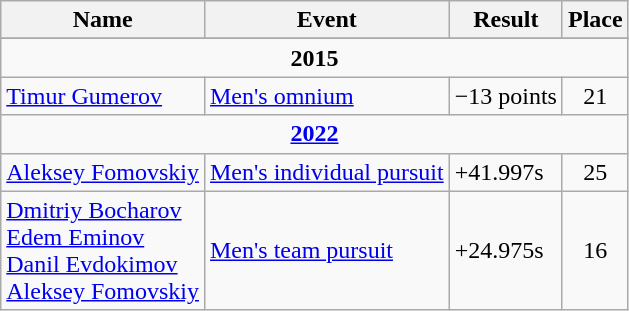<table class="wikitable sortable">
<tr>
<th>Name</th>
<th>Event</th>
<th>Result</th>
<th>Place</th>
</tr>
<tr>
</tr>
<tr>
<td colspan="4" style="text-align:center;"><strong>2015</strong></td>
</tr>
<tr>
<td><a href='#'>Timur Gumerov</a></td>
<td><a href='#'>Men's omnium</a></td>
<td>−13 points</td>
<td align=center>21</td>
</tr>
<tr>
<td colspan="4" style="text-align:center;"><strong><a href='#'>2022</a></strong></td>
</tr>
<tr>
<td><a href='#'>Aleksey Fomovskiy</a></td>
<td><a href='#'>Men's individual pursuit</a></td>
<td>+41.997s</td>
<td align=center>25</td>
</tr>
<tr>
<td><a href='#'>Dmitriy Bocharov</a><br><a href='#'>Edem Eminov</a><br><a href='#'>Danil Evdokimov</a><br><a href='#'>Aleksey Fomovskiy</a></td>
<td><a href='#'>Men's team pursuit</a></td>
<td>+24.975s</td>
<td align=center>16</td>
</tr>
</table>
